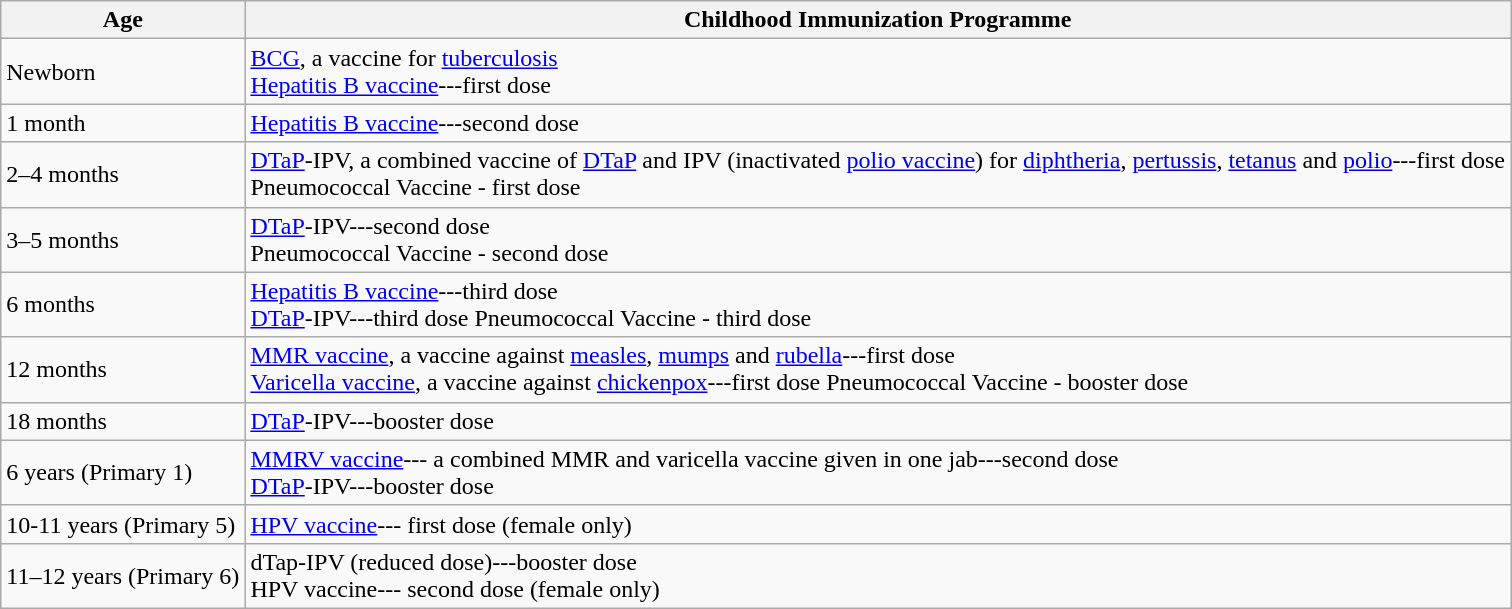<table class="wikitable">
<tr>
<th>Age</th>
<th>Childhood Immunization Programme</th>
</tr>
<tr>
<td>Newborn</td>
<td><a href='#'>BCG</a>, a vaccine for <a href='#'>tuberculosis</a><br><a href='#'>Hepatitis B vaccine</a>---first dose</td>
</tr>
<tr>
<td>1 month</td>
<td><a href='#'>Hepatitis B vaccine</a>---second dose</td>
</tr>
<tr>
<td>2–4 months</td>
<td><a href='#'>DTaP</a>-IPV, a combined vaccine of <a href='#'>DTaP</a> and IPV (inactivated <a href='#'>polio vaccine</a>) for <a href='#'>diphtheria</a>, <a href='#'>pertussis</a>, <a href='#'>tetanus</a> and <a href='#'>polio</a>---first dose<br>Pneumococcal Vaccine - first dose</td>
</tr>
<tr>
<td>3–5 months</td>
<td><a href='#'>DTaP</a>-IPV---second dose<br>Pneumococcal Vaccine - second dose</td>
</tr>
<tr>
<td>6 months</td>
<td><a href='#'>Hepatitis B vaccine</a>---third dose<br><a href='#'>DTaP</a>-IPV---third dose
Pneumococcal Vaccine - third dose</td>
</tr>
<tr>
<td>12 months</td>
<td><a href='#'>MMR vaccine</a>, a vaccine against <a href='#'>measles</a>, <a href='#'>mumps</a> and <a href='#'>rubella</a>---first dose<br><a href='#'>Varicella vaccine</a>, a vaccine against <a href='#'>chickenpox</a>---first dose
Pneumococcal Vaccine - booster dose</td>
</tr>
<tr>
<td>18 months</td>
<td><a href='#'>DTaP</a>-IPV---booster dose</td>
</tr>
<tr>
<td>6 years (Primary 1)</td>
<td><a href='#'>MMRV vaccine</a>--- a combined MMR and varicella vaccine given in one jab---second dose<br><a href='#'>DTaP</a>-IPV---booster dose</td>
</tr>
<tr>
<td>10-11 years (Primary 5)</td>
<td><a href='#'>HPV vaccine</a>--- first dose (female only)</td>
</tr>
<tr>
<td>11–12 years (Primary 6)</td>
<td>dTap-IPV (reduced dose)---booster dose<br>HPV vaccine--- second dose (female only)</td>
</tr>
</table>
